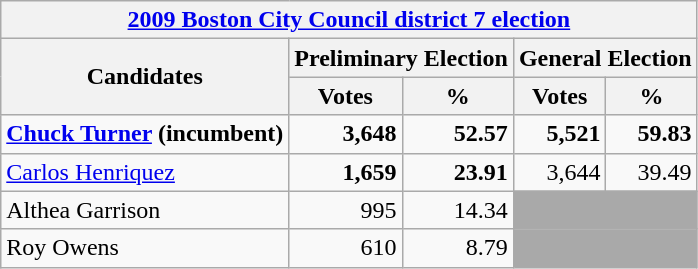<table class=wikitable>
<tr>
<th colspan=5><a href='#'>2009 Boston City Council district 7 election</a></th>
</tr>
<tr>
<th rowspan="2"><strong>Candidates</strong></th>
<th colspan=2><strong>Preliminary Election</strong></th>
<th colspan=2><strong>General Election</strong></th>
</tr>
<tr>
<th>Votes</th>
<th>%</th>
<th>Votes</th>
<th>%</th>
</tr>
<tr>
<td><strong><a href='#'>Chuck Turner</a> (incumbent)</strong></td>
<td style="text-align:right;"><strong>3,648</strong></td>
<td style="text-align:right;"><strong>52.57</strong></td>
<td style="text-align:right;"><strong>5,521</strong></td>
<td style="text-align:right;"><strong>59.83</strong></td>
</tr>
<tr>
<td><a href='#'>Carlos Henriquez</a></td>
<td style="text-align:right;"><strong>1,659</strong></td>
<td style="text-align:right;"><strong>23.91</strong></td>
<td style="text-align:right;">3,644</td>
<td style="text-align:right;">39.49</td>
</tr>
<tr>
<td>Althea Garrison</td>
<td style="text-align:right;">995</td>
<td style="text-align:right;">14.34</td>
<td colspan="2" style="background:darkgrey;"></td>
</tr>
<tr>
<td>Roy Owens</td>
<td style="text-align:right;">610</td>
<td style="text-align:right;">8.79</td>
<td colspan="2" style="background:darkgrey;"></td>
</tr>
</table>
